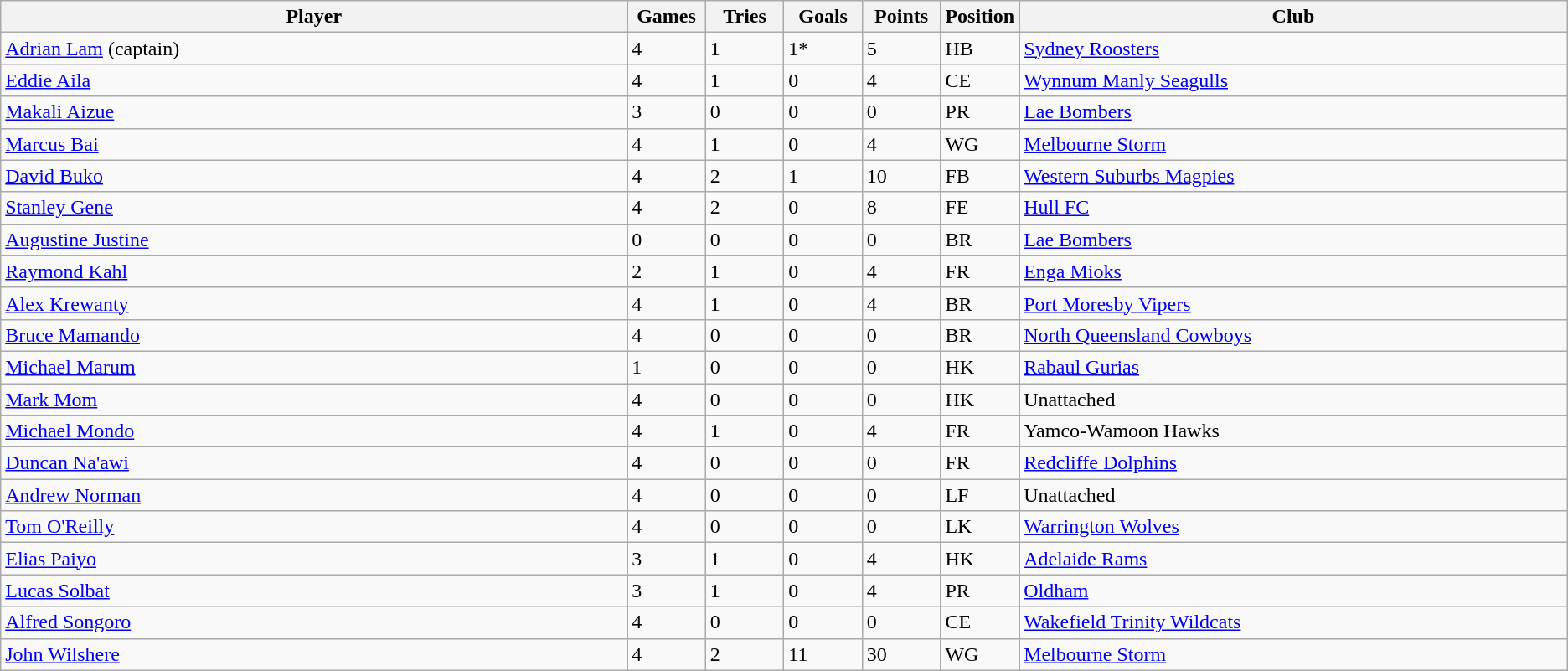<table class="wikitable">
<tr bgcolor=#FFFFFF>
<th !width=25%>Player</th>
<th width=5%>Games</th>
<th width=5%>Tries</th>
<th width=5%>Goals</th>
<th width=5%>Points</th>
<th width=5%>Position</th>
<th width=35%>Club</th>
</tr>
<tr>
<td><a href='#'>Adrian Lam</a> (captain)</td>
<td>4</td>
<td>1</td>
<td>1*</td>
<td>5</td>
<td>HB</td>
<td><a href='#'>Sydney Roosters</a></td>
</tr>
<tr>
<td><a href='#'>Eddie Aila</a></td>
<td>4</td>
<td>1</td>
<td>0</td>
<td>4</td>
<td>CE</td>
<td><a href='#'>Wynnum Manly Seagulls</a></td>
</tr>
<tr>
<td><a href='#'>Makali Aizue</a></td>
<td>3</td>
<td>0</td>
<td>0</td>
<td>0</td>
<td>PR</td>
<td><a href='#'>Lae Bombers</a></td>
</tr>
<tr>
<td><a href='#'>Marcus Bai</a></td>
<td>4</td>
<td>1</td>
<td>0</td>
<td>4</td>
<td>WG</td>
<td><a href='#'>Melbourne Storm</a></td>
</tr>
<tr>
<td><a href='#'>David Buko</a></td>
<td>4</td>
<td>2</td>
<td>1</td>
<td>10</td>
<td>FB</td>
<td><a href='#'>Western Suburbs Magpies</a></td>
</tr>
<tr>
<td><a href='#'>Stanley Gene</a></td>
<td>4</td>
<td>2</td>
<td>0</td>
<td>8</td>
<td>FE</td>
<td><a href='#'>Hull FC</a></td>
</tr>
<tr>
<td><a href='#'>Augustine Justine</a></td>
<td>0</td>
<td>0</td>
<td>0</td>
<td>0</td>
<td>BR</td>
<td><a href='#'>Lae Bombers</a></td>
</tr>
<tr>
<td><a href='#'>Raymond Kahl</a></td>
<td>2</td>
<td>1</td>
<td>0</td>
<td>4</td>
<td>FR</td>
<td><a href='#'>Enga Mioks</a></td>
</tr>
<tr>
<td><a href='#'>Alex Krewanty</a></td>
<td>4</td>
<td>1</td>
<td>0</td>
<td>4</td>
<td>BR</td>
<td><a href='#'>Port Moresby Vipers</a></td>
</tr>
<tr>
<td><a href='#'>Bruce Mamando</a></td>
<td>4</td>
<td>0</td>
<td>0</td>
<td>0</td>
<td>BR</td>
<td><a href='#'>North Queensland Cowboys</a></td>
</tr>
<tr>
<td><a href='#'>Michael Marum</a></td>
<td>1</td>
<td>0</td>
<td>0</td>
<td>0</td>
<td>HK</td>
<td><a href='#'>Rabaul Gurias</a></td>
</tr>
<tr>
<td><a href='#'>Mark Mom</a></td>
<td>4</td>
<td>0</td>
<td>0</td>
<td>0</td>
<td>HK</td>
<td>Unattached</td>
</tr>
<tr>
<td><a href='#'>Michael Mondo</a></td>
<td>4</td>
<td>1</td>
<td>0</td>
<td>4</td>
<td>FR</td>
<td>Yamco-Wamoon Hawks</td>
</tr>
<tr>
<td><a href='#'>Duncan Na'awi</a></td>
<td>4</td>
<td>0</td>
<td>0</td>
<td>0</td>
<td>FR</td>
<td><a href='#'>Redcliffe Dolphins</a></td>
</tr>
<tr>
<td><a href='#'>Andrew Norman</a></td>
<td>4</td>
<td>0</td>
<td>0</td>
<td>0</td>
<td>LF</td>
<td>Unattached</td>
</tr>
<tr>
<td><a href='#'>Tom O'Reilly</a></td>
<td>4</td>
<td>0</td>
<td>0</td>
<td>0</td>
<td>LK</td>
<td><a href='#'>Warrington Wolves</a></td>
</tr>
<tr>
<td><a href='#'>Elias Paiyo</a></td>
<td>3</td>
<td>1</td>
<td>0</td>
<td>4</td>
<td>HK</td>
<td><a href='#'>Adelaide Rams</a></td>
</tr>
<tr>
<td><a href='#'>Lucas Solbat</a></td>
<td>3</td>
<td>1</td>
<td>0</td>
<td>4</td>
<td>PR</td>
<td><a href='#'>Oldham</a></td>
</tr>
<tr>
<td><a href='#'>Alfred Songoro</a></td>
<td>4</td>
<td>0</td>
<td>0</td>
<td>0</td>
<td>CE</td>
<td><a href='#'>Wakefield Trinity Wildcats</a></td>
</tr>
<tr>
<td><a href='#'>John Wilshere</a></td>
<td>4</td>
<td>2</td>
<td>11</td>
<td>30</td>
<td>WG</td>
<td><a href='#'>Melbourne Storm</a></td>
</tr>
</table>
